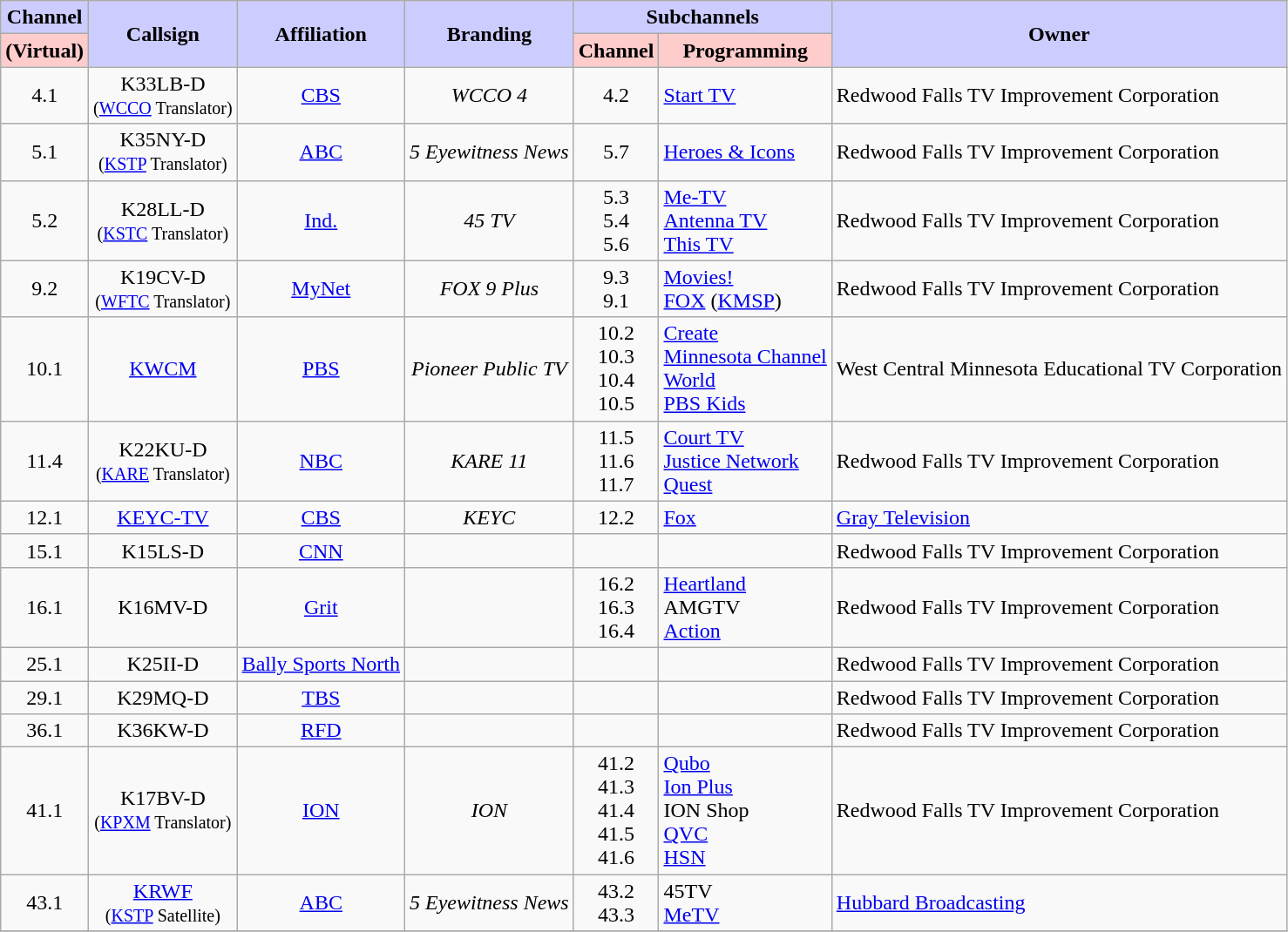<table class=wikitable style="text-align:center">
<tr>
<th style="background:#ccccff;">Channel</th>
<th style="background:#ccccff;" rowspan="2">Callsign</th>
<th style="background:#ccccff;" rowspan="2">Affiliation</th>
<th style="background:#ccccff;" rowspan="2">Branding</th>
<th style="background:#ccccff;" colspan="2">Subchannels</th>
<th style="background:#ccccff;" rowspan="2">Owner</th>
</tr>
<tr>
<th style="background:#ffcccc;">(Virtual)</th>
<th style="background:#ffcccc;">Channel</th>
<th style="background:#ffcccc">Programming</th>
</tr>
<tr>
<td>4.1</td>
<td>K33LB-D<br><small>(<a href='#'>WCCO</a> Translator)</small></td>
<td><a href='#'>CBS</a></td>
<td><em>WCCO 4</em></td>
<td>4.2</td>
<td style="text-align:left"><a href='#'>Start TV</a></td>
<td style="text-align:left">Redwood Falls TV Improvement Corporation</td>
</tr>
<tr>
<td>5.1</td>
<td>K35NY-D<br><small>(<a href='#'>KSTP</a> Translator)</small></td>
<td><a href='#'>ABC</a></td>
<td><em>5 Eyewitness News</em></td>
<td>5.7</td>
<td style="text-align:left"><a href='#'>Heroes & Icons</a></td>
<td style="text-align:left">Redwood Falls TV Improvement Corporation</td>
</tr>
<tr>
<td>5.2</td>
<td>K28LL-D<br><small>(<a href='#'>KSTC</a> Translator)</small></td>
<td><a href='#'>Ind.</a></td>
<td><em>45 TV</em></td>
<td>5.3<br>5.4<br>5.6</td>
<td style="text-align:left"><a href='#'>Me-TV</a><br><a href='#'>Antenna TV</a><br><a href='#'>This TV</a></td>
<td style="text-align:left">Redwood Falls TV Improvement Corporation</td>
</tr>
<tr>
<td>9.2</td>
<td>K19CV-D<br><small>(<a href='#'>WFTC</a> Translator)</small></td>
<td><a href='#'>MyNet</a></td>
<td><em>FOX 9 Plus</em></td>
<td>9.3<br>9.1</td>
<td style="text-align:left"><a href='#'>Movies!</a><br><a href='#'>FOX</a> (<a href='#'>KMSP</a>)</td>
<td style="text-align:left">Redwood Falls TV Improvement Corporation</td>
</tr>
<tr>
<td>10.1</td>
<td><a href='#'>KWCM</a></td>
<td><a href='#'>PBS</a></td>
<td><em>Pioneer Public TV</em></td>
<td>10.2<br>10.3<br>10.4<br>10.5</td>
<td style="text-align:left"><a href='#'>Create</a><br><a href='#'>Minnesota Channel</a><br><a href='#'>World</a><br><a href='#'>PBS Kids</a></td>
<td style="text-align:left">West Central Minnesota Educational TV Corporation</td>
</tr>
<tr>
<td>11.4</td>
<td>K22KU-D<br><small>(<a href='#'>KARE</a> Translator)</small></td>
<td><a href='#'>NBC</a></td>
<td><em>KARE 11</em></td>
<td>11.5<br>11.6<br>11.7</td>
<td style="text-align:left"><a href='#'>Court TV</a><br><a href='#'>Justice Network</a><br><a href='#'>Quest</a></td>
<td style="text-align:left">Redwood Falls TV Improvement Corporation</td>
</tr>
<tr>
<td>12.1</td>
<td><a href='#'>KEYC-TV</a></td>
<td><a href='#'>CBS</a></td>
<td><em>KEYC</em></td>
<td>12.2</td>
<td style="text-align:left"><a href='#'>Fox</a></td>
<td style="text-align:left"><a href='#'>Gray Television</a></td>
</tr>
<tr>
<td>15.1</td>
<td>K15LS-D</td>
<td><a href='#'>CNN</a></td>
<td></td>
<td></td>
<td style="text-align:left"></td>
<td style="text-align:left">Redwood Falls TV Improvement Corporation</td>
</tr>
<tr>
<td>16.1</td>
<td>K16MV-D</td>
<td><a href='#'>Grit</a></td>
<td></td>
<td>16.2<br>16.3<br>16.4</td>
<td style="text-align:left"><a href='#'>Heartland</a><br>AMGTV<br><a href='#'>Action</a></td>
<td style="text-align:left">Redwood Falls TV Improvement Corporation</td>
</tr>
<tr>
<td>25.1</td>
<td>K25II-D</td>
<td><a href='#'>Bally Sports North</a></td>
<td></td>
<td></td>
<td style="text-align:left"></td>
<td style="text-align:left">Redwood Falls TV Improvement Corporation</td>
</tr>
<tr>
<td>29.1</td>
<td>K29MQ-D</td>
<td><a href='#'>TBS</a></td>
<td></td>
<td></td>
<td style="text-align:left"></td>
<td style="text-align:left">Redwood Falls TV Improvement Corporation</td>
</tr>
<tr>
<td>36.1</td>
<td>K36KW-D</td>
<td><a href='#'>RFD</a></td>
<td></td>
<td></td>
<td style="text-align:left"></td>
<td style="text-align:left">Redwood Falls TV Improvement Corporation</td>
</tr>
<tr>
<td>41.1</td>
<td>K17BV-D<br><small>(<a href='#'>KPXM</a> Translator)</small></td>
<td><a href='#'>ION</a></td>
<td><em>ION</em></td>
<td>41.2<br>41.3<br>41.4<br> 41.5<br>41.6</td>
<td style="text-align:left"><a href='#'>Qubo</a><br><a href='#'>Ion Plus</a><br>ION Shop<br><a href='#'>QVC</a><br><a href='#'>HSN</a></td>
<td style="text-align:left">Redwood Falls TV Improvement Corporation</td>
</tr>
<tr>
<td>43.1</td>
<td><a href='#'>KRWF</a><br><small>(<a href='#'>KSTP</a> Satellite)</small></td>
<td><a href='#'>ABC</a></td>
<td><em>5 Eyewitness News</em></td>
<td>43.2<br>43.3</td>
<td style="text-align:left">45TV<br><a href='#'>MeTV</a></td>
<td style="text-align:left"><a href='#'>Hubbard Broadcasting</a></td>
</tr>
<tr>
</tr>
</table>
